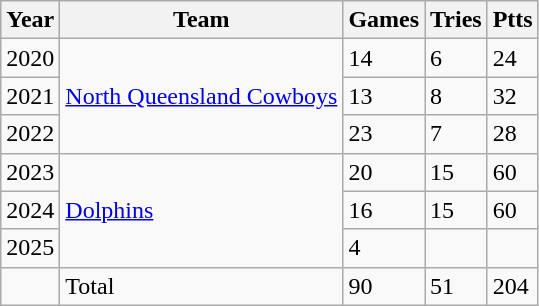<table class="wikitable">
<tr>
<th>Year</th>
<th>Team</th>
<th>Games</th>
<th>Tries</th>
<th>Ptts</th>
</tr>
<tr>
<td>2020</td>
<td rowspan="3"> <a href='#'>North Queensland Cowboys</a></td>
<td>14</td>
<td>6</td>
<td>24</td>
</tr>
<tr>
<td>2021</td>
<td>13</td>
<td>8</td>
<td>32</td>
</tr>
<tr>
<td>2022</td>
<td>23</td>
<td>7</td>
<td>28</td>
</tr>
<tr>
<td>2023</td>
<td rowspan="3"> <a href='#'>Dolphins</a></td>
<td>20</td>
<td>15</td>
<td>60</td>
</tr>
<tr>
<td>2024</td>
<td>16</td>
<td>15</td>
<td>60</td>
</tr>
<tr>
<td>2025</td>
<td>4</td>
<td></td>
<td></td>
</tr>
<tr>
<td></td>
<td>Total</td>
<td>90</td>
<td>51</td>
<td>204</td>
</tr>
</table>
